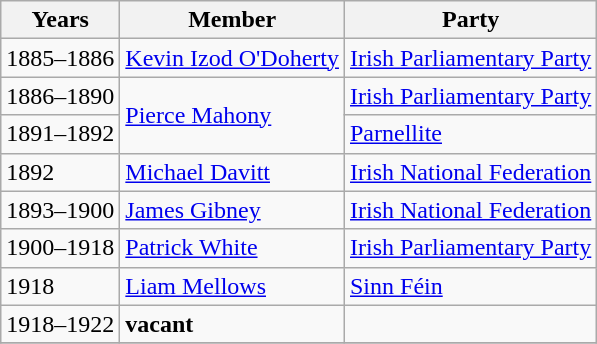<table class="wikitable">
<tr>
<th>Years</th>
<th>Member</th>
<th>Party</th>
</tr>
<tr>
<td>1885–1886</td>
<td><a href='#'>Kevin Izod O'Doherty</a></td>
<td><a href='#'>Irish Parliamentary Party</a></td>
</tr>
<tr>
<td>1886–1890</td>
<td rowspan=2><a href='#'>Pierce Mahony</a></td>
<td><a href='#'>Irish Parliamentary Party</a></td>
</tr>
<tr>
<td>1891–1892</td>
<td><a href='#'>Parnellite</a></td>
</tr>
<tr>
<td>1892</td>
<td><a href='#'>Michael Davitt</a></td>
<td><a href='#'>Irish National Federation</a></td>
</tr>
<tr>
<td>1893–1900</td>
<td><a href='#'>James Gibney</a></td>
<td><a href='#'>Irish National Federation</a></td>
</tr>
<tr>
<td>1900–1918</td>
<td><a href='#'>Patrick White</a></td>
<td><a href='#'>Irish Parliamentary Party</a></td>
</tr>
<tr>
<td>1918</td>
<td><a href='#'>Liam Mellows</a></td>
<td><a href='#'>Sinn Féin</a></td>
</tr>
<tr>
<td>1918–1922</td>
<td><strong>vacant</strong></td>
<td></td>
</tr>
<tr>
</tr>
</table>
